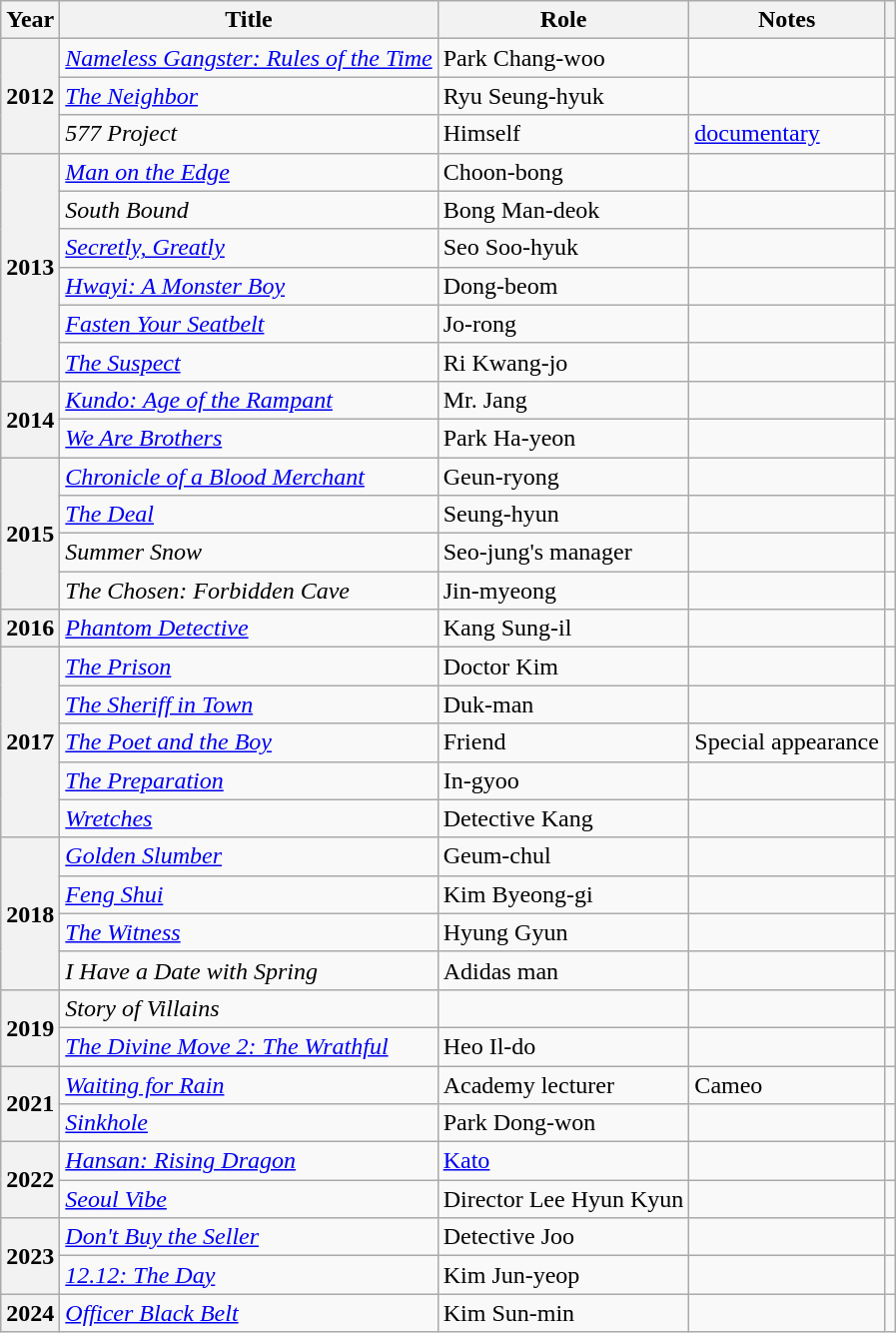<table class="wikitable plainrowheaders sortable">
<tr>
<th scope="col">Year</th>
<th scope="col">Title</th>
<th scope="col">Role</th>
<th scope="col">Notes</th>
<th scope="col" class="unsortable"></th>
</tr>
<tr>
<th scope="row" rowspan="3">2012</th>
<td><em><a href='#'>Nameless Gangster: Rules of the Time</a></em></td>
<td>Park Chang-woo</td>
<td></td>
<td style="text-align:center"></td>
</tr>
<tr>
<td><em><a href='#'>The Neighbor</a></em></td>
<td>Ryu Seung-hyuk</td>
<td></td>
<td style="text-align:center"></td>
</tr>
<tr>
<td><em>577 Project</em></td>
<td>Himself</td>
<td><a href='#'>documentary</a></td>
<td style="text-align:center"></td>
</tr>
<tr>
<th scope="row" rowspan="6">2013</th>
<td><em><a href='#'>Man on the Edge</a></em></td>
<td>Choon-bong</td>
<td></td>
<td style="text-align:center"></td>
</tr>
<tr>
<td><em>South Bound</em></td>
<td>Bong Man-deok</td>
<td></td>
<td style="text-align:center"></td>
</tr>
<tr>
<td><em><a href='#'>Secretly, Greatly</a></em></td>
<td>Seo Soo-hyuk</td>
<td></td>
<td style="text-align:center"></td>
</tr>
<tr>
<td><em><a href='#'>Hwayi: A Monster Boy</a></em></td>
<td>Dong-beom</td>
<td></td>
<td style="text-align:center"></td>
</tr>
<tr>
<td><em><a href='#'>Fasten Your Seatbelt</a></em></td>
<td>Jo-rong</td>
<td></td>
<td style="text-align:center"></td>
</tr>
<tr>
<td><em><a href='#'>The Suspect</a></em></td>
<td>Ri Kwang-jo</td>
<td></td>
<td style="text-align:center"></td>
</tr>
<tr>
<th scope="row" rowspan="2">2014</th>
<td><em><a href='#'>Kundo: Age of the Rampant</a></em></td>
<td>Mr. Jang</td>
<td></td>
<td style="text-align:center"></td>
</tr>
<tr>
<td><em><a href='#'>We Are Brothers</a></em></td>
<td>Park Ha-yeon</td>
<td></td>
<td style="text-align:center"></td>
</tr>
<tr>
<th scope="row" rowspan="4">2015</th>
<td><em><a href='#'>Chronicle of a Blood Merchant</a></em></td>
<td>Geun-ryong</td>
<td></td>
<td style="text-align:center"></td>
</tr>
<tr>
<td><em><a href='#'>The Deal</a></em></td>
<td>Seung-hyun</td>
<td></td>
<td style="text-align:center"></td>
</tr>
<tr>
<td><em>Summer Snow</em></td>
<td>Seo-jung's manager</td>
<td></td>
<td style="text-align:center"></td>
</tr>
<tr>
<td><em>The Chosen: Forbidden Cave</em></td>
<td>Jin-myeong</td>
<td></td>
<td style="text-align:center"></td>
</tr>
<tr>
<th scope="row">2016</th>
<td><em><a href='#'>Phantom Detective</a></em></td>
<td>Kang Sung-il</td>
<td></td>
<td style="text-align:center"></td>
</tr>
<tr>
<th scope="row" rowspan="5">2017</th>
<td><em><a href='#'>The Prison</a></em></td>
<td>Doctor Kim</td>
<td></td>
<td style="text-align:center"></td>
</tr>
<tr>
<td><em><a href='#'>The Sheriff in Town</a></em></td>
<td>Duk-man</td>
<td></td>
<td style="text-align:center"></td>
</tr>
<tr>
<td><em><a href='#'>The Poet and the Boy</a></em></td>
<td>Friend</td>
<td>Special appearance</td>
<td style="text-align:center"></td>
</tr>
<tr>
<td><em><a href='#'>The Preparation</a></em></td>
<td>In-gyoo</td>
<td></td>
<td style="text-align:center"></td>
</tr>
<tr>
<td><em><a href='#'>Wretches</a></em></td>
<td>Detective Kang</td>
<td></td>
<td style="text-align:center"></td>
</tr>
<tr>
<th scope="row" rowspan="4">2018</th>
<td><em><a href='#'>Golden Slumber</a></em></td>
<td>Geum-chul</td>
<td></td>
<td style="text-align:center"></td>
</tr>
<tr>
<td><em><a href='#'>Feng Shui</a></em></td>
<td>Kim Byeong-gi</td>
<td></td>
<td style="text-align:center"></td>
</tr>
<tr>
<td><em><a href='#'>The Witness</a></em></td>
<td>Hyung Gyun</td>
<td></td>
<td style="text-align:center"></td>
</tr>
<tr>
<td><em>I Have a Date with Spring</em></td>
<td>Adidas man</td>
<td></td>
<td style="text-align:center"></td>
</tr>
<tr>
<th scope="row" rowspan="2">2019</th>
<td><em>Story of Villains</em></td>
<td></td>
<td></td>
<td style="text-align:center"></td>
</tr>
<tr>
<td><em><a href='#'>The Divine Move 2: The Wrathful</a></em></td>
<td>Heo Il-do</td>
<td></td>
<td style="text-align:center"></td>
</tr>
<tr>
<th scope="row" rowspan="2">2021</th>
<td><em><a href='#'>Waiting for Rain</a></em></td>
<td>Academy lecturer</td>
<td>Cameo</td>
<td style="text-align:center"></td>
</tr>
<tr>
<td><em><a href='#'>Sinkhole</a></em></td>
<td>Park Dong-won</td>
<td></td>
<td style="text-align:center"></td>
</tr>
<tr>
<th scope="row" rowspan="2">2022</th>
<td><em><a href='#'>Hansan: Rising Dragon</a></em></td>
<td><a href='#'>Kato</a></td>
<td></td>
<td style="text-align:center"></td>
</tr>
<tr>
<td><em><a href='#'>Seoul Vibe</a></em></td>
<td>Director Lee Hyun Kyun</td>
<td></td>
<td style="text-align:center"></td>
</tr>
<tr>
<th scope="row" rowspan="2">2023</th>
<td><em><a href='#'>Don't Buy the Seller</a></em></td>
<td>Detective Joo</td>
<td></td>
<td style="text-align:center"></td>
</tr>
<tr>
<td><em><a href='#'>12.12: The Day</a></em></td>
<td>Kim Jun-yeop</td>
<td></td>
<td style="text-align:center"></td>
</tr>
<tr>
<th scope="row">2024</th>
<td><em><a href='#'>Officer Black Belt</a></em></td>
<td>Kim Sun-min</td>
<td></td>
<td style="text-align:center"></td>
</tr>
</table>
